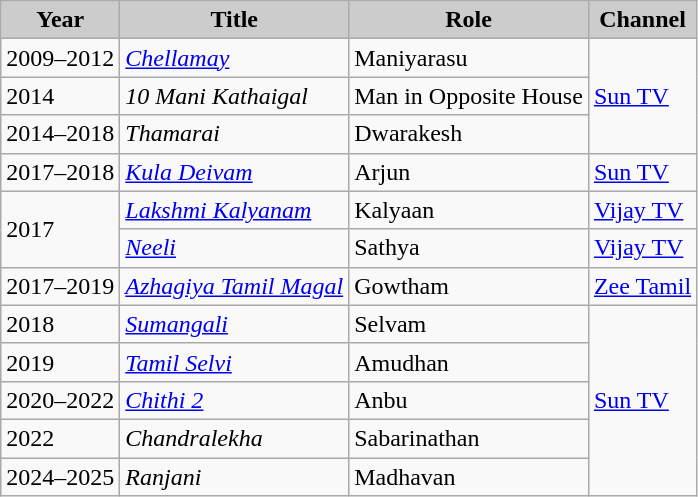<table class="wikitable">
<tr>
<th style="background:#ccc;">Year</th>
<th style="background:#ccc;">Title</th>
<th style="background:#ccc;">Role</th>
<th style="background:#ccc;">Channel</th>
</tr>
<tr>
<td>2009–2012</td>
<td><em><a href='#'>Chellamay</a></em></td>
<td>Maniyarasu</td>
<td rowspan="3"><a href='#'>Sun TV</a></td>
</tr>
<tr>
<td>2014</td>
<td><em>10 Mani Kathaigal</em></td>
<td>Man in Opposite House</td>
</tr>
<tr>
<td>2014–2018</td>
<td><em>Thamarai</em></td>
<td>Dwarakesh</td>
</tr>
<tr>
<td>2017–2018</td>
<td><em><a href='#'>Kula Deivam</a></em></td>
<td>Arjun</td>
<td><a href='#'>Sun TV</a></td>
</tr>
<tr>
<td rowspan=2>2017</td>
<td><em><a href='#'>Lakshmi Kalyanam</a></em></td>
<td>Kalyaan</td>
<td><a href='#'>Vijay TV</a></td>
</tr>
<tr>
<td><em><a href='#'>Neeli</a></em></td>
<td>Sathya</td>
<td rowspan="1"><a href='#'>Vijay TV</a></td>
</tr>
<tr>
<td>2017–2019</td>
<td><em><a href='#'>Azhagiya Tamil Magal</a></em></td>
<td>Gowtham</td>
<td><a href='#'>Zee Tamil</a></td>
</tr>
<tr>
<td>2018</td>
<td><em><a href='#'>Sumangali</a></em></td>
<td>Selvam</td>
<td rowspan="6"><a href='#'>Sun TV</a></td>
</tr>
<tr>
<td>2019</td>
<td><em><a href='#'>Tamil Selvi</a></em></td>
<td>Amudhan</td>
</tr>
<tr>
<td>2020–2022</td>
<td><em><a href='#'>Chithi 2</a></em></td>
<td>Anbu</td>
</tr>
<tr>
<td>2022</td>
<td><em>Chandralekha</em></td>
<td>Sabarinathan</td>
</tr>
<tr>
<td>2024–2025</td>
<td><em>Ranjani</em></td>
<td>Madhavan</td>
</tr>
</table>
